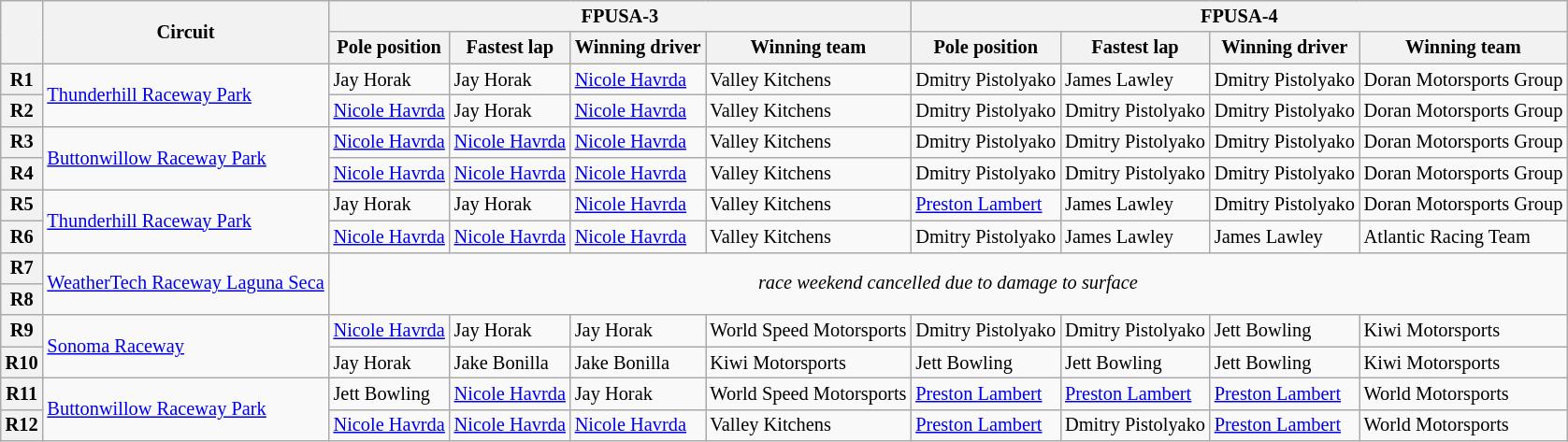<table class="wikitable" style="font-size:85%;">
<tr>
<th rowspan=2></th>
<th rowspan=2>Circuit</th>
<th colspan=4>FPUSA-3</th>
<th colspan=4>FPUSA-4</th>
</tr>
<tr>
<th>Pole position</th>
<th>Fastest lap</th>
<th>Winning driver</th>
<th>Winning team</th>
<th>Pole position</th>
<th>Fastest lap</th>
<th>Winning driver</th>
<th>Winning team</th>
</tr>
<tr>
<th>R1</th>
<td rowspan=2><a href='#'>Thunderhill Raceway Park</a></td>
<td> Jay Horak</td>
<td> Jay Horak</td>
<td> <a href='#'>Nicole Havrda</a></td>
<td>Valley Kitchens</td>
<td nowrap> Dmitry Pistolyako</td>
<td> James Lawley</td>
<td> Dmitry Pistolyako</td>
<td>Doran Motorsports Group</td>
</tr>
<tr>
<th>R2</th>
<td nowrap> <a href='#'>Nicole Havrda</a></td>
<td> Jay Horak</td>
<td nowrap> <a href='#'>Nicole Havrda</a></td>
<td>Valley Kitchens</td>
<td> Dmitry Pistolyako</td>
<td nowrap> Dmitry Pistolyako</td>
<td nowrap> Dmitry Pistolyako</td>
<td nowrap>Doran Motorsports Group</td>
</tr>
<tr>
<th>R3</th>
<td rowspan=2><a href='#'>Buttonwillow Raceway Park</a></td>
<td> <a href='#'>Nicole Havrda</a></td>
<td nowrap> <a href='#'>Nicole Havrda</a></td>
<td> <a href='#'>Nicole Havrda</a></td>
<td>Valley Kitchens</td>
<td> Dmitry Pistolyako</td>
<td> Dmitry Pistolyako</td>
<td> Dmitry Pistolyako</td>
<td>Doran Motorsports Group</td>
</tr>
<tr>
<th>R4</th>
<td> <a href='#'>Nicole Havrda</a></td>
<td> <a href='#'>Nicole Havrda</a></td>
<td> <a href='#'>Nicole Havrda</a></td>
<td>Valley Kitchens</td>
<td> Dmitry Pistolyako</td>
<td> Dmitry Pistolyako</td>
<td> Dmitry Pistolyako</td>
<td>Doran Motorsports Group</td>
</tr>
<tr>
<th>R5</th>
<td rowspan=2><a href='#'>Thunderhill Raceway Park</a></td>
<td> Jay Horak</td>
<td> Jay Horak</td>
<td> <a href='#'>Nicole Havrda</a></td>
<td>Valley Kitchens</td>
<td> <a href='#'>Preston Lambert</a></td>
<td> James Lawley</td>
<td> Dmitry Pistolyako</td>
<td>Doran Motorsports Group</td>
</tr>
<tr>
<th>R6</th>
<td> <a href='#'>Nicole Havrda</a></td>
<td> <a href='#'>Nicole Havrda</a></td>
<td> <a href='#'>Nicole Havrda</a></td>
<td>Valley Kitchens</td>
<td> Dmitry Pistolyako</td>
<td> James Lawley</td>
<td> James Lawley</td>
<td>Atlantic Racing Team</td>
</tr>
<tr>
<th>R7</th>
<td rowspan=2><a href='#'>WeatherTech Raceway Laguna Seca</a></td>
<td colspan=8 rowspan=2 align=center><em>race weekend cancelled due to damage to surface</em></td>
</tr>
<tr>
<th>R8</th>
</tr>
<tr>
<th>R9</th>
<td rowspan=2><a href='#'>Sonoma Raceway</a></td>
<td> <a href='#'>Nicole Havrda</a></td>
<td> Jay Horak</td>
<td> Jay Horak</td>
<td nowrap>World Speed Motorsports</td>
<td> Dmitry Pistolyako</td>
<td> Dmitry Pistolyako</td>
<td> Jett Bowling</td>
<td>Kiwi Motorsports</td>
</tr>
<tr>
<th>R10</th>
<td> Jay Horak</td>
<td> Jake Bonilla</td>
<td> Jake Bonilla</td>
<td>Kiwi Motorsports</td>
<td> Jett Bowling</td>
<td> Jett Bowling</td>
<td> Jett Bowling</td>
<td>Kiwi Motorsports</td>
</tr>
<tr>
<th>R11</th>
<td rowspan=2><a href='#'>Buttonwillow Raceway Park</a></td>
<td> Jett Bowling</td>
<td> <a href='#'>Nicole Havrda</a></td>
<td> Jay Horak</td>
<td>World Speed Motorsports</td>
<td> <a href='#'>Preston Lambert</a></td>
<td> <a href='#'>Preston Lambert</a></td>
<td> <a href='#'>Preston Lambert</a></td>
<td>World Motorsports</td>
</tr>
<tr>
<th>R12</th>
<td> <a href='#'>Nicole Havrda</a></td>
<td> <a href='#'>Nicole Havrda</a></td>
<td> <a href='#'>Nicole Havrda</a></td>
<td>Valley Kitchens</td>
<td> <a href='#'>Preston Lambert</a></td>
<td> Dmitry Pistolyako</td>
<td> <a href='#'>Preston Lambert</a></td>
<td>World Motorsports</td>
</tr>
</table>
